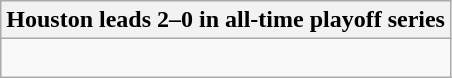<table class="wikitable collapsible collapsed">
<tr>
<th>Houston leads 2–0 in all-time playoff series</th>
</tr>
<tr>
<td><br>
</td>
</tr>
</table>
